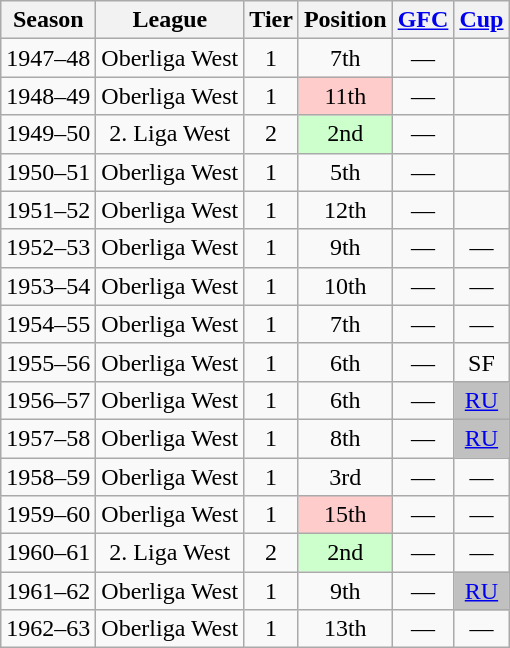<table class="wikitable sortable" style="text-align:center">
<tr>
<th><strong>Season</strong></th>
<th><strong>League</strong></th>
<th><strong>Tier</strong></th>
<th><strong>Position</strong></th>
<th><strong><a href='#'>GFC</a></strong></th>
<th><strong><a href='#'>Cup</a></strong></th>
</tr>
<tr>
<td>1947–48</td>
<td>Oberliga West</td>
<td>1</td>
<td>7th</td>
<td>—</td>
<td></td>
</tr>
<tr>
<td>1948–49</td>
<td>Oberliga West</td>
<td>1</td>
<td style="background:#FFCCCC">11th</td>
<td>—</td>
<td></td>
</tr>
<tr>
<td>1949–50</td>
<td>2. Liga West</td>
<td>2</td>
<td style="background:#CCFFCC">2nd</td>
<td>—</td>
<td></td>
</tr>
<tr>
<td>1950–51</td>
<td>Oberliga West</td>
<td>1</td>
<td>5th</td>
<td>—</td>
<td></td>
</tr>
<tr>
<td>1951–52</td>
<td>Oberliga West</td>
<td>1</td>
<td>12th</td>
<td>—</td>
<td></td>
</tr>
<tr>
<td>1952–53</td>
<td>Oberliga West</td>
<td>1</td>
<td>9th</td>
<td>—</td>
<td>—</td>
</tr>
<tr>
<td>1953–54</td>
<td>Oberliga West</td>
<td>1</td>
<td>10th</td>
<td>—</td>
<td>—</td>
</tr>
<tr>
<td>1954–55</td>
<td>Oberliga West</td>
<td>1</td>
<td>7th</td>
<td>—</td>
<td>—</td>
</tr>
<tr>
<td>1955–56</td>
<td>Oberliga West</td>
<td>1</td>
<td>6th</td>
<td>—</td>
<td>SF</td>
</tr>
<tr>
<td>1956–57</td>
<td>Oberliga West</td>
<td>1</td>
<td>6th</td>
<td>—</td>
<td style="background:silver"><a href='#'>RU</a></td>
</tr>
<tr>
<td>1957–58</td>
<td>Oberliga West</td>
<td>1</td>
<td>8th</td>
<td>—</td>
<td style="background:silver"><a href='#'>RU</a></td>
</tr>
<tr>
<td>1958–59</td>
<td>Oberliga West</td>
<td>1</td>
<td>3rd</td>
<td>—</td>
<td>—</td>
</tr>
<tr>
<td>1959–60</td>
<td>Oberliga West</td>
<td>1</td>
<td style="background:#FFCCCC">15th</td>
<td>—</td>
<td>—</td>
</tr>
<tr>
<td>1960–61</td>
<td>2. Liga West</td>
<td>2</td>
<td style="background:#CCFFCC">2nd</td>
<td>—</td>
<td>—</td>
</tr>
<tr>
<td>1961–62</td>
<td>Oberliga West</td>
<td>1</td>
<td>9th</td>
<td>—</td>
<td style="background:silver"><a href='#'>RU</a></td>
</tr>
<tr>
<td>1962–63</td>
<td>Oberliga West</td>
<td>1</td>
<td>13th</td>
<td>—</td>
<td>—</td>
</tr>
</table>
